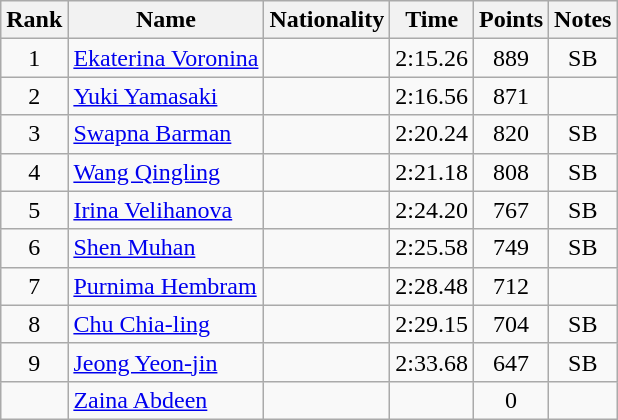<table class="wikitable sortable" style="text-align:center">
<tr>
<th>Rank</th>
<th>Name</th>
<th>Nationality</th>
<th>Time</th>
<th>Points</th>
<th>Notes</th>
</tr>
<tr>
<td>1</td>
<td align="left"><a href='#'>Ekaterina Voronina</a></td>
<td align=left></td>
<td>2:15.26</td>
<td>889</td>
<td>SB</td>
</tr>
<tr>
<td>2</td>
<td align="left"><a href='#'>Yuki Yamasaki</a></td>
<td align=left></td>
<td>2:16.56</td>
<td>871</td>
<td></td>
</tr>
<tr>
<td>3</td>
<td align="left"><a href='#'>Swapna Barman</a></td>
<td align=left></td>
<td>2:20.24</td>
<td>820</td>
<td>SB</td>
</tr>
<tr>
<td>4</td>
<td align="left"><a href='#'>Wang Qingling</a></td>
<td align=left></td>
<td>2:21.18</td>
<td>808</td>
<td>SB</td>
</tr>
<tr>
<td>5</td>
<td align="left"><a href='#'>Irina Velihanova</a></td>
<td align=left></td>
<td>2:24.20</td>
<td>767</td>
<td>SB</td>
</tr>
<tr>
<td>6</td>
<td align="left"><a href='#'>Shen Muhan</a></td>
<td align=left></td>
<td>2:25.58</td>
<td>749</td>
<td>SB</td>
</tr>
<tr>
<td>7</td>
<td align="left"><a href='#'>Purnima Hembram</a></td>
<td align=left></td>
<td>2:28.48</td>
<td>712</td>
<td></td>
</tr>
<tr>
<td>8</td>
<td align="left"><a href='#'>Chu Chia-ling</a></td>
<td align=left></td>
<td>2:29.15</td>
<td>704</td>
<td>SB</td>
</tr>
<tr>
<td>9</td>
<td align="left"><a href='#'>Jeong Yeon-jin</a></td>
<td align=left></td>
<td>2:33.68</td>
<td>647</td>
<td>SB</td>
</tr>
<tr>
<td></td>
<td align="left"><a href='#'>Zaina Abdeen</a></td>
<td align=left></td>
<td></td>
<td>0</td>
<td></td>
</tr>
</table>
